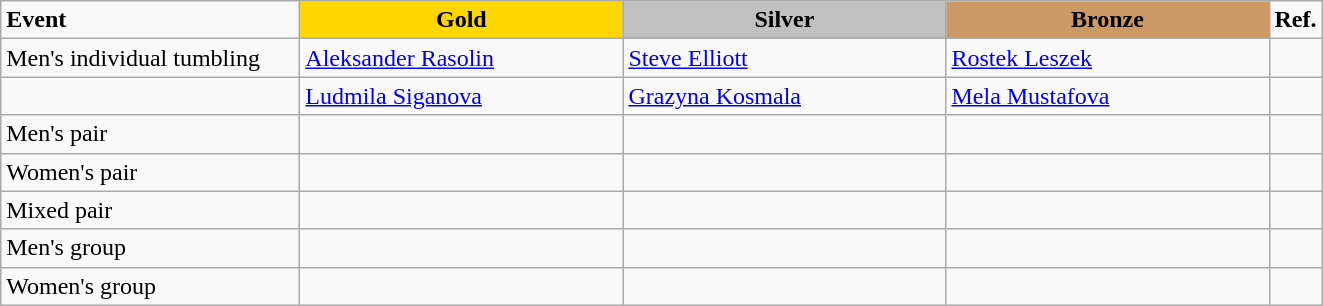<table class="wikitable">
<tr>
<td style="width:12em;"><strong>Event</strong></td>
<td style="text-align:center; background:gold; width:13em;"><strong>Gold</strong></td>
<td style="text-align:center; background:silver; width:13em;"><strong>Silver</strong></td>
<td style="text-align:center; background:#c96; width:13em;"><strong>Bronze</strong></td>
<td style="width:1em;"><strong>Ref.</strong></td>
</tr>
<tr>
<td>Men's individual tumbling</td>
<td> <a href='#'>Aleksander Rasolin</a></td>
<td> <a href='#'>Steve Elliott</a></td>
<td> <a href='#'>Rostek Leszek</a></td>
<td></td>
</tr>
<tr>
<td></td>
<td> <a href='#'>Ludmila Siganova</a></td>
<td> <a href='#'>Grazyna Kosmala</a></td>
<td> <a href='#'>Mela Mustafova</a></td>
<td></td>
</tr>
<tr>
<td>Men's pair</td>
<td></td>
<td></td>
<td></td>
<td></td>
</tr>
<tr>
<td>Women's pair</td>
<td></td>
<td></td>
<td></td>
<td></td>
</tr>
<tr>
<td>Mixed pair</td>
<td></td>
<td></td>
<td></td>
<td></td>
</tr>
<tr>
<td>Men's group</td>
<td></td>
<td></td>
<td></td>
<td></td>
</tr>
<tr>
<td>Women's group</td>
<td></td>
<td></td>
<td></td>
<td></td>
</tr>
</table>
